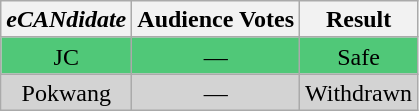<table class="wikitable" style="text-align:center; line-height:17px; width:auto;">
<tr>
<th><em>eCANdidate</em></th>
<th>Audience Votes</th>
<th>Result</th>
</tr>
<tr>
<td style="background:#50c878;">JC</td>
<td style="background:#50c878;">—</td>
<td style="background:#50c878;">Safe</td>
</tr>
<tr>
<td style="background: lightgrey">Pokwang</td>
<td style="background: lightgrey">—</td>
<td style="background: lightgrey">Withdrawn</td>
</tr>
</table>
